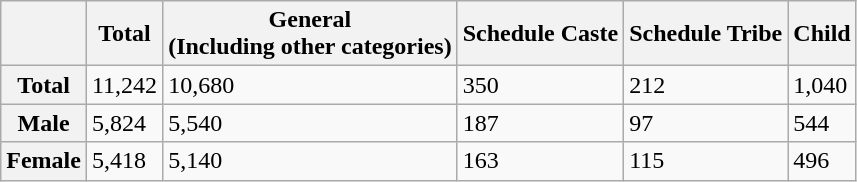<table class="wikitable">
<tr>
<th></th>
<th>Total</th>
<th>General<br>(Including other categories)</th>
<th>Schedule Caste</th>
<th>Schedule Tribe</th>
<th>Child</th>
</tr>
<tr>
<th>Total</th>
<td>11,242</td>
<td>10,680</td>
<td>350</td>
<td>212</td>
<td>1,040</td>
</tr>
<tr>
<th>Male</th>
<td>5,824</td>
<td>5,540</td>
<td>187</td>
<td>97</td>
<td>544</td>
</tr>
<tr>
<th>Female</th>
<td>5,418</td>
<td>5,140</td>
<td>163</td>
<td>115</td>
<td>496</td>
</tr>
</table>
